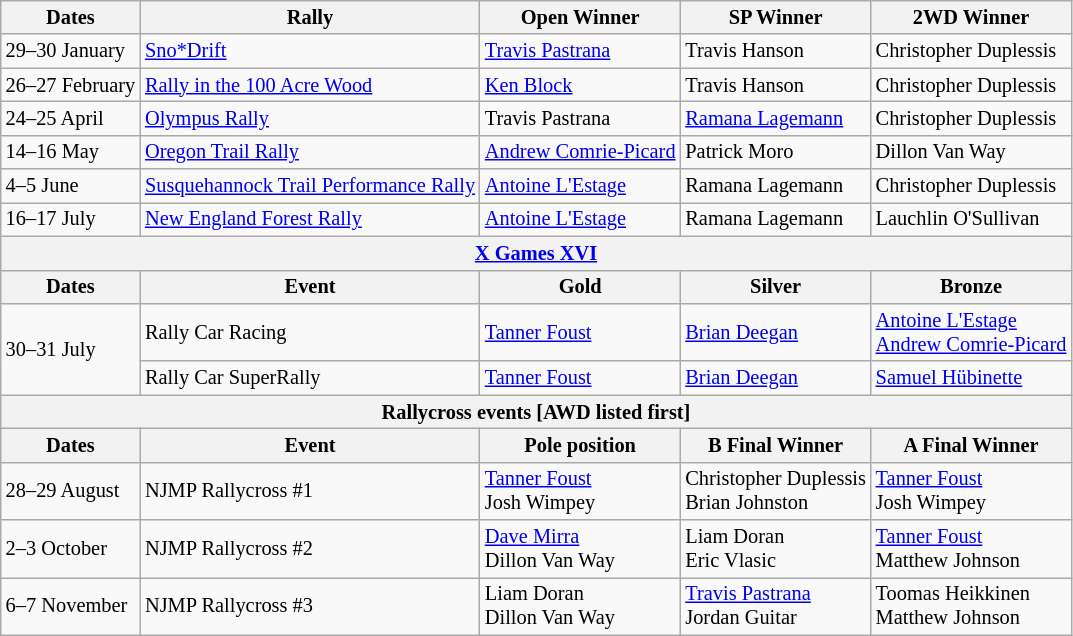<table class="wikitable" style="font-size: 85%;">
<tr>
<th>Dates</th>
<th>Rally</th>
<th>Open Winner</th>
<th>SP Winner</th>
<th>2WD Winner</th>
</tr>
<tr>
<td>29–30 January</td>
<td><a href='#'>Sno*Drift</a></td>
<td><a href='#'>Travis Pastrana</a></td>
<td>Travis Hanson</td>
<td>Christopher Duplessis</td>
</tr>
<tr>
<td>26–27 February</td>
<td><a href='#'>Rally in the 100 Acre Wood</a></td>
<td><a href='#'>Ken Block</a></td>
<td>Travis Hanson</td>
<td>Christopher Duplessis</td>
</tr>
<tr>
<td>24–25 April</td>
<td><a href='#'>Olympus Rally</a></td>
<td>Travis Pastrana</td>
<td><a href='#'>Ramana Lagemann</a></td>
<td>Christopher Duplessis</td>
</tr>
<tr>
<td>14–16 May</td>
<td><a href='#'>Oregon Trail Rally</a></td>
<td><a href='#'>Andrew Comrie-Picard</a></td>
<td>Patrick Moro</td>
<td>Dillon Van Way</td>
</tr>
<tr>
<td>4–5 June</td>
<td><a href='#'>Susquehannock Trail Performance Rally</a></td>
<td><a href='#'>Antoine L'Estage</a></td>
<td>Ramana Lagemann</td>
<td>Christopher Duplessis</td>
</tr>
<tr>
<td>16–17 July</td>
<td><a href='#'>New England Forest Rally</a></td>
<td><a href='#'>Antoine L'Estage</a></td>
<td>Ramana Lagemann</td>
<td>Lauchlin O'Sullivan</td>
</tr>
<tr>
<th colspan=5><a href='#'>X Games XVI</a></th>
</tr>
<tr>
<th>Dates</th>
<th>Event</th>
<th> Gold</th>
<th> Silver</th>
<th> Bronze</th>
</tr>
<tr>
<td rowspan=2>30–31 July</td>
<td>Rally Car Racing</td>
<td><a href='#'>Tanner Foust</a></td>
<td><a href='#'>Brian Deegan</a></td>
<td><a href='#'>Antoine L'Estage</a><br><a href='#'>Andrew Comrie-Picard</a></td>
</tr>
<tr>
<td>Rally Car SuperRally</td>
<td><a href='#'>Tanner Foust</a></td>
<td><a href='#'>Brian Deegan</a></td>
<td><a href='#'>Samuel Hübinette</a></td>
</tr>
<tr>
<th colspan=5>Rallycross events [AWD listed first]</th>
</tr>
<tr>
<th>Dates</th>
<th>Event</th>
<th>Pole position</th>
<th>B Final Winner</th>
<th>A Final Winner</th>
</tr>
<tr>
<td>28–29 August</td>
<td>NJMP Rallycross #1</td>
<td><a href='#'>Tanner Foust</a><br>Josh Wimpey</td>
<td>Christopher Duplessis<br>Brian Johnston</td>
<td><a href='#'>Tanner Foust</a><br>Josh Wimpey</td>
</tr>
<tr>
<td>2–3 October</td>
<td>NJMP Rallycross #2</td>
<td><a href='#'>Dave Mirra</a><br>Dillon Van Way</td>
<td>Liam Doran<br>Eric Vlasic</td>
<td><a href='#'>Tanner Foust</a><br>Matthew Johnson</td>
</tr>
<tr>
<td>6–7 November</td>
<td>NJMP Rallycross #3</td>
<td>Liam Doran<br>Dillon Van Way</td>
<td><a href='#'>Travis Pastrana</a><br>Jordan Guitar</td>
<td>Toomas Heikkinen<br>Matthew Johnson</td>
</tr>
</table>
